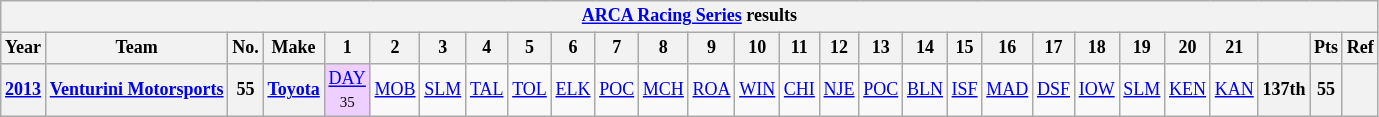<table class="wikitable" style="text-align:center; font-size:75%">
<tr>
<th colspan=28><a href='#'>ARCA Racing Series</a> results</th>
</tr>
<tr>
<th>Year</th>
<th>Team</th>
<th>No.</th>
<th>Make</th>
<th>1</th>
<th>2</th>
<th>3</th>
<th>4</th>
<th>5</th>
<th>6</th>
<th>7</th>
<th>8</th>
<th>9</th>
<th>10</th>
<th>11</th>
<th>12</th>
<th>13</th>
<th>14</th>
<th>15</th>
<th>16</th>
<th>17</th>
<th>18</th>
<th>19</th>
<th>20</th>
<th>21</th>
<th></th>
<th>Pts</th>
<th>Ref</th>
</tr>
<tr>
<th><a href='#'>2013</a></th>
<th><a href='#'>Venturini Motorsports</a></th>
<th>55</th>
<th><a href='#'>Toyota</a></th>
<td style="background:#EFCFFF;"><a href='#'>DAY</a><br><small>35</small></td>
<td><a href='#'>MOB</a></td>
<td><a href='#'>SLM</a></td>
<td><a href='#'>TAL</a></td>
<td><a href='#'>TOL</a></td>
<td><a href='#'>ELK</a></td>
<td><a href='#'>POC</a></td>
<td><a href='#'>MCH</a></td>
<td><a href='#'>ROA</a></td>
<td><a href='#'>WIN</a></td>
<td><a href='#'>CHI</a></td>
<td><a href='#'>NJE</a></td>
<td><a href='#'>POC</a></td>
<td><a href='#'>BLN</a></td>
<td><a href='#'>ISF</a></td>
<td><a href='#'>MAD</a></td>
<td><a href='#'>DSF</a></td>
<td><a href='#'>IOW</a></td>
<td><a href='#'>SLM</a></td>
<td><a href='#'>KEN</a></td>
<td><a href='#'>KAN</a></td>
<th>137th</th>
<th>55</th>
<th></th>
</tr>
</table>
